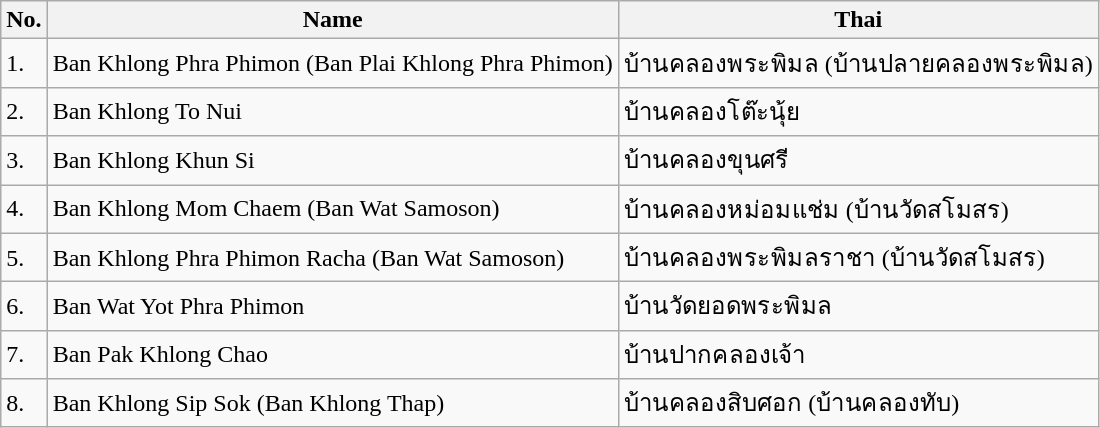<table class="wikitable sortable">
<tr>
<th>No.</th>
<th>Name</th>
<th>Thai</th>
</tr>
<tr>
<td>1.</td>
<td>Ban Khlong Phra Phimon (Ban Plai Khlong Phra Phimon)</td>
<td>บ้านคลองพระพิมล (บ้านปลายคลองพระพิมล)</td>
</tr>
<tr>
<td>2.</td>
<td>Ban Khlong To Nui</td>
<td>บ้านคลองโต๊ะนุ้ย</td>
</tr>
<tr>
<td>3.</td>
<td>Ban Khlong Khun Si</td>
<td>บ้านคลองขุนศรี</td>
</tr>
<tr>
<td>4.</td>
<td>Ban Khlong Mom Chaem (Ban Wat Samoson)</td>
<td>บ้านคลองหม่อมแช่ม (บ้านวัดสโมสร)</td>
</tr>
<tr>
<td>5.</td>
<td>Ban Khlong Phra Phimon Racha (Ban Wat Samoson)</td>
<td>บ้านคลองพระพิมลราชา (บ้านวัดสโมสร)</td>
</tr>
<tr>
<td>6.</td>
<td>Ban Wat Yot Phra Phimon</td>
<td>บ้านวัดยอดพระพิมล</td>
</tr>
<tr>
<td>7.</td>
<td>Ban Pak Khlong Chao</td>
<td>บ้านปากคลองเจ้า</td>
</tr>
<tr>
<td>8.</td>
<td>Ban Khlong Sip Sok (Ban Khlong Thap)</td>
<td>บ้านคลองสิบศอก (บ้านคลองทับ)</td>
</tr>
</table>
